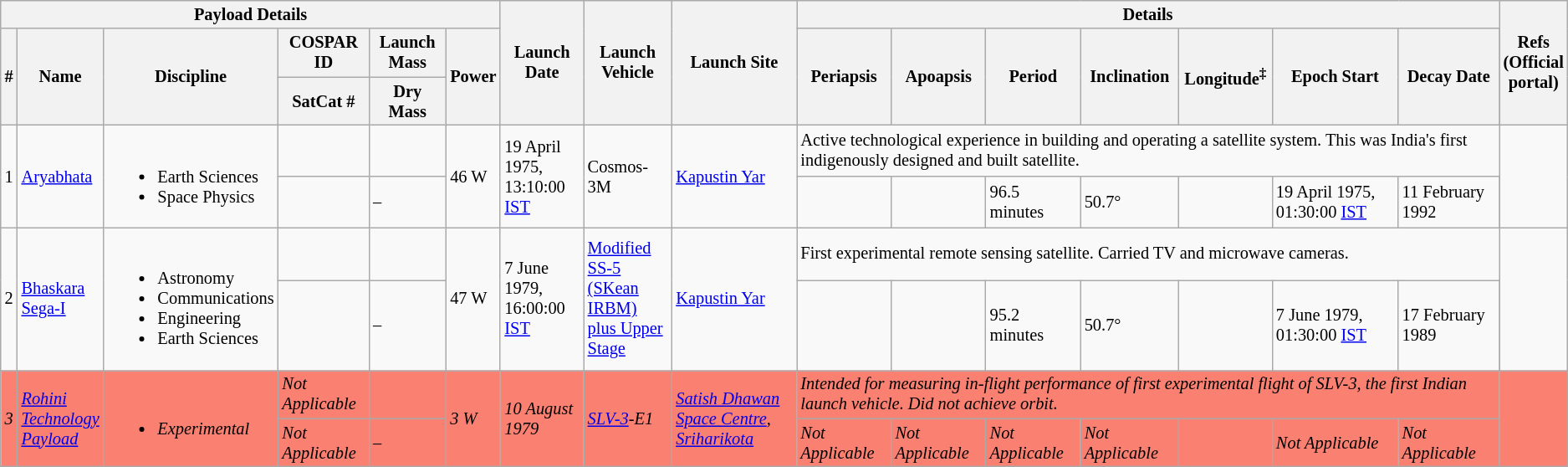<table class="wikitable sortable sort-under" style="font-size: 85%">
<tr>
<th colspan="6">Payload Details</th>
<th rowspan="3">Launch Date</th>
<th rowspan="3">Launch Vehicle</th>
<th rowspan="3">Launch Site</th>
<th colspan="9">Details</th>
<th rowspan="3">Refs<br>(Official<br>portal)</th>
</tr>
<tr>
<th rowspan="2">#</th>
<th rowspan="2">Name</th>
<th rowspan="2">Discipline</th>
<th>COSPAR ID</th>
<th>Launch Mass</th>
<th rowspan="2">Power</th>
<th rowspan="2">Periapsis</th>
<th rowspan="2">Apoapsis</th>
<th rowspan="2">Period</th>
<th rowspan="2">Inclination</th>
<th rowspan="2">Longitude<sup>‡</sup></th>
<th rowspan="2">Epoch Start</th>
<th rowspan="2">Decay Date</th>
</tr>
<tr>
<th>SatCat #</th>
<th>Dry Mass</th>
</tr>
<tr>
<td rowspan="2">1</td>
<td rowspan="2"><a href='#'>Aryabhata</a></td>
<td rowspan="2"><br><ul><li>Earth Sciences</li><li>Space Physics</li></ul></td>
<td></td>
<td></td>
<td rowspan="2">46 W </td>
<td rowspan="2">19 April 1975,<br>13:10:00 <a href='#'>IST</a></td>
<td rowspan="2"> Cosmos-3M</td>
<td rowspan="2"> <a href='#'>Kapustin Yar</a></td>
<td colspan="9">Active technological experience in building and operating a satellite system. This was India's first indigenously designed and built satellite.</td>
<td rowspan="2"> </td>
</tr>
<tr>
<td></td>
<td>–</td>
<td></td>
<td></td>
<td>96.5 minutes</td>
<td>50.7°</td>
<td></td>
<td>19 April 1975, 01:30:00 <a href='#'>IST</a></td>
<td>11 February 1992</td>
</tr>
<tr>
<td rowspan="2">2</td>
<td rowspan="2"><a href='#'>Bhaskara<br>Sega-I</a></td>
<td rowspan="2"><br><ul><li>Astronomy</li><li>Communications</li><li>Engineering</li><li>Earth Sciences </li></ul></td>
<td></td>
<td></td>
<td rowspan="2">47 W </td>
<td rowspan="2">7 June 1979,<br>16:00:00 <a href='#'>IST</a></td>
<td rowspan="2"> <a href='#'>Modified SS-5<br>(SKean IRBM)<br>plus Upper Stage</a></td>
<td rowspan="2"> <a href='#'>Kapustin Yar</a></td>
<td colspan="9">First experimental remote sensing satellite. Carried TV and microwave cameras.</td>
<td rowspan="2"></td>
</tr>
<tr>
<td></td>
<td>–</td>
<td></td>
<td></td>
<td>95.2 minutes</td>
<td>50.7°</td>
<td></td>
<td>7 June 1979, 01:30:00 <a href='#'>IST</a></td>
<td>17 February 1989</td>
</tr>
<tr style="background:#fa8072;font-style:italic;">
<td rowspan="2">3</td>
<td rowspan="2"><a href='#'>Rohini<br>Technology<br>Payload</a></td>
<td rowspan="2"><br><ul><li>Experimental</li></ul></td>
<td>Not Applicable</td>
<td> </td>
<td rowspan="2">3 W</td>
<td rowspan="2">10 August 1979</td>
<td rowspan="2"> <a href='#'>SLV-3</a>-E1</td>
<td rowspan="2"> <a href='#'>Satish Dhawan Space Centre</a>,<br><a href='#'>Sriharikota</a></td>
<td colspan="9">Intended for measuring in-flight performance of first experimental flight of SLV-3, the first Indian launch vehicle. Did not achieve orbit.</td>
<td rowspan="2"> </td>
</tr>
<tr style="background:#fa8072;font-style:italic;">
<td>Not Applicable</td>
<td>–</td>
<td>Not Applicable</td>
<td>Not Applicable</td>
<td>Not Applicable</td>
<td>Not Applicable</td>
<td></td>
<td>Not Applicable</td>
<td>Not Applicable</td>
</tr>
</table>
